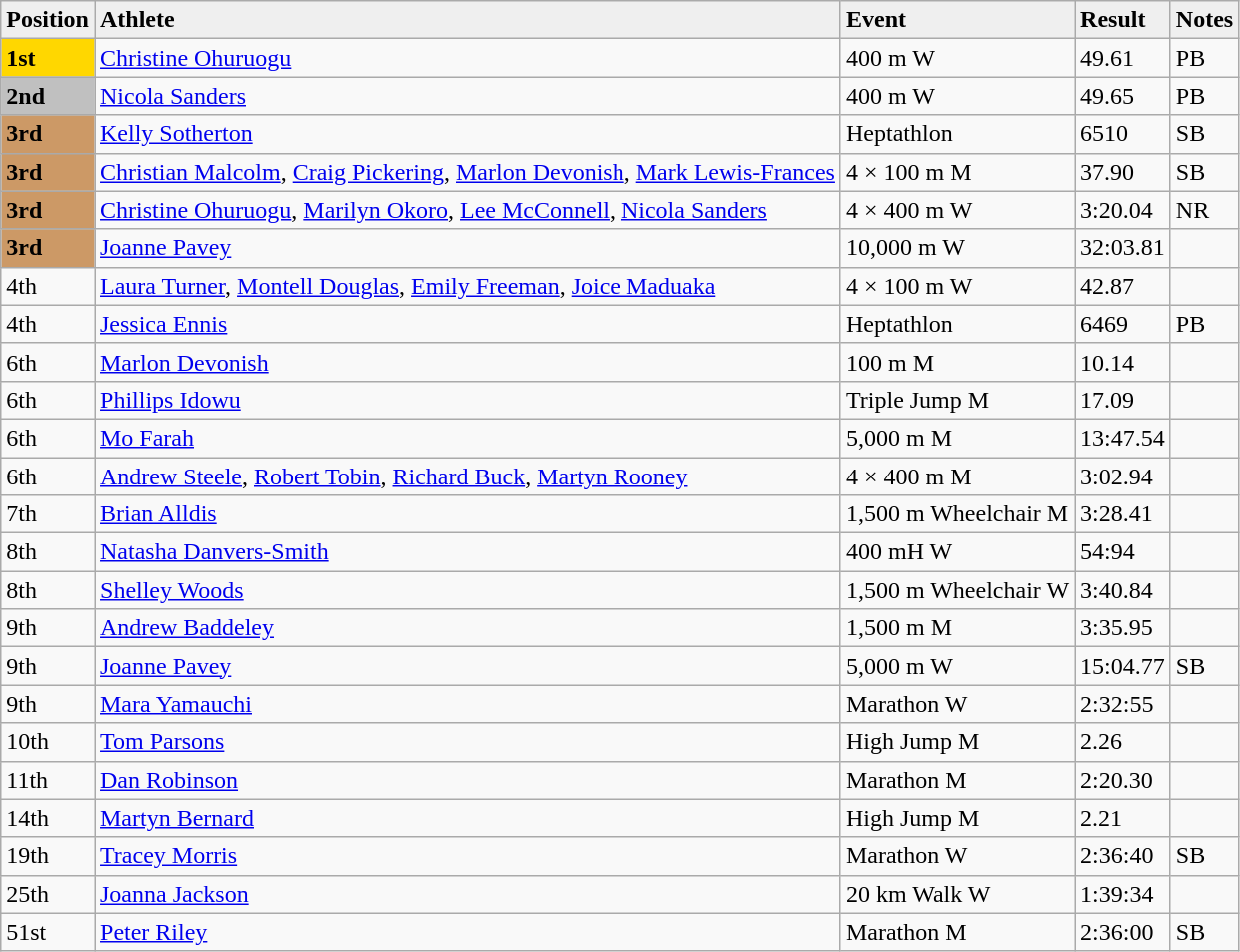<table class="wikitable">
<tr>
<td !align="center" bgcolor="efefef"><strong>Position</strong></td>
<td !align="center" bgcolor="efefef"><strong>Athlete</strong></td>
<td !align="center" bgcolor="efefef"><strong>Event</strong></td>
<td !align="center" bgcolor="efefef"><strong>Result</strong></td>
<td !align="center" bgcolor="efefef"><strong>Notes</strong></td>
</tr>
<tr>
<td bgcolor=gold><strong>1st</strong></td>
<td><a href='#'>Christine Ohuruogu</a></td>
<td>400 m W</td>
<td>49.61</td>
<td>PB</td>
</tr>
<tr>
<td bgcolor=silver><strong>2nd</strong></td>
<td><a href='#'>Nicola Sanders</a></td>
<td>400 m W</td>
<td>49.65</td>
<td>PB</td>
</tr>
<tr>
<td bgcolor=CC9966><strong>3rd</strong></td>
<td><a href='#'>Kelly Sotherton</a></td>
<td>Heptathlon</td>
<td>6510</td>
<td>SB</td>
</tr>
<tr>
<td bgcolor=CC9966><strong>3rd</strong></td>
<td><a href='#'>Christian Malcolm</a>, <a href='#'>Craig Pickering</a>, <a href='#'>Marlon Devonish</a>, <a href='#'>Mark Lewis-Frances</a></td>
<td>4 × 100 m M</td>
<td>37.90</td>
<td>SB</td>
</tr>
<tr>
<td bgcolor=CC9966><strong>3rd</strong></td>
<td><a href='#'>Christine Ohuruogu</a>, <a href='#'>Marilyn Okoro</a>, <a href='#'>Lee McConnell</a>, <a href='#'>Nicola Sanders</a></td>
<td>4 × 400 m W</td>
<td>3:20.04</td>
<td>NR</td>
</tr>
<tr>
<td bgcolor=CC9966><strong>3rd</strong></td>
<td><a href='#'>Joanne Pavey</a></td>
<td>10,000 m W</td>
<td>32:03.81</td>
<td></td>
</tr>
<tr>
<td>4th</td>
<td><a href='#'>Laura Turner</a>, <a href='#'>Montell Douglas</a>, <a href='#'>Emily Freeman</a>, <a href='#'>Joice Maduaka</a></td>
<td>4 × 100 m W</td>
<td>42.87</td>
<td></td>
</tr>
<tr>
<td>4th</td>
<td><a href='#'>Jessica Ennis</a></td>
<td>Heptathlon</td>
<td>6469</td>
<td>PB</td>
</tr>
<tr>
<td>6th</td>
<td><a href='#'>Marlon Devonish</a></td>
<td>100 m M</td>
<td>10.14</td>
<td></td>
</tr>
<tr>
<td>6th</td>
<td><a href='#'>Phillips Idowu</a></td>
<td>Triple Jump M</td>
<td>17.09</td>
<td></td>
</tr>
<tr>
<td>6th</td>
<td><a href='#'>Mo Farah</a></td>
<td>5,000 m M</td>
<td>13:47.54</td>
<td></td>
</tr>
<tr>
<td>6th</td>
<td><a href='#'>Andrew Steele</a>, <a href='#'>Robert Tobin</a>, <a href='#'>Richard Buck</a>, <a href='#'>Martyn Rooney</a></td>
<td>4 × 400 m M</td>
<td>3:02.94</td>
<td></td>
</tr>
<tr>
<td>7th</td>
<td><a href='#'>Brian Alldis</a></td>
<td>1,500 m Wheelchair M</td>
<td>3:28.41</td>
<td></td>
</tr>
<tr>
<td>8th</td>
<td><a href='#'>Natasha Danvers-Smith</a></td>
<td>400 mH W</td>
<td>54:94</td>
<td></td>
</tr>
<tr>
<td>8th</td>
<td><a href='#'>Shelley Woods</a></td>
<td>1,500 m Wheelchair W</td>
<td>3:40.84</td>
<td></td>
</tr>
<tr>
<td>9th</td>
<td><a href='#'>Andrew Baddeley</a></td>
<td>1,500 m M</td>
<td>3:35.95</td>
<td></td>
</tr>
<tr>
<td>9th</td>
<td><a href='#'>Joanne Pavey</a></td>
<td>5,000 m W</td>
<td>15:04.77</td>
<td>SB</td>
</tr>
<tr>
<td>9th</td>
<td><a href='#'>Mara Yamauchi</a></td>
<td>Marathon W</td>
<td>2:32:55</td>
<td></td>
</tr>
<tr>
<td>10th</td>
<td><a href='#'>Tom Parsons</a></td>
<td>High Jump M</td>
<td>2.26</td>
<td></td>
</tr>
<tr>
<td>11th</td>
<td><a href='#'>Dan Robinson</a></td>
<td>Marathon M</td>
<td>2:20.30</td>
<td></td>
</tr>
<tr>
<td>14th</td>
<td><a href='#'>Martyn Bernard</a></td>
<td>High Jump M</td>
<td>2.21</td>
<td></td>
</tr>
<tr>
<td>19th</td>
<td><a href='#'>Tracey Morris</a></td>
<td>Marathon W</td>
<td>2:36:40</td>
<td>SB</td>
</tr>
<tr>
<td>25th</td>
<td><a href='#'>Joanna Jackson</a></td>
<td>20 km Walk W</td>
<td>1:39:34</td>
<td></td>
</tr>
<tr>
<td>51st</td>
<td><a href='#'>Peter Riley</a></td>
<td>Marathon M</td>
<td>2:36:00</td>
<td>SB</td>
</tr>
</table>
